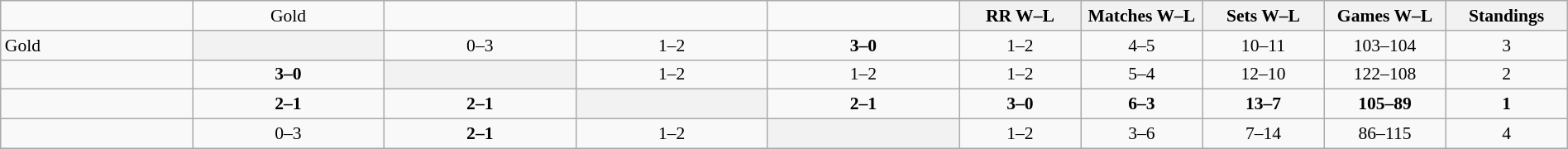<table class="wikitable" style="width: 100%; text-align:center; font-size:90%">
<tr>
<td width=130></td>
<td width=130> Gold</td>
<td width=130></td>
<td width=130><strong></strong></td>
<td width=130></td>
<th width=80>RR W–L</th>
<th width=80>Matches W–L</th>
<th width=80>Sets W–L</th>
<th width=80>Games W–L</th>
<th width=80>Standings</th>
</tr>
<tr>
<td style="text-align:left;"> Gold</td>
<th bgcolor="ededed"></th>
<td>0–3</td>
<td>1–2</td>
<td><strong>3–0</strong></td>
<td>1–2</td>
<td>4–5</td>
<td>10–11</td>
<td>103–104</td>
<td>3</td>
</tr>
<tr>
<td style="text-align:left;"></td>
<td><strong>3–0</strong></td>
<th bgcolor="ededed"></th>
<td>1–2</td>
<td>1–2</td>
<td>1–2</td>
<td>5–4</td>
<td>12–10</td>
<td>122–108</td>
<td>2</td>
</tr>
<tr>
<td style="text-align:left;"><strong></strong></td>
<td><strong>2–1</strong></td>
<td><strong>2–1</strong></td>
<th bgcolor="ededed"></th>
<td><strong>2–1</strong></td>
<td><strong>3–0</strong></td>
<td><strong>6–3</strong></td>
<td><strong>13–7</strong></td>
<td><strong>105–89</strong></td>
<td><strong>1</strong></td>
</tr>
<tr>
<td style="text-align:left;"></td>
<td>0–3</td>
<td><strong>2–1</strong></td>
<td>1–2</td>
<th bgcolor="ededed"></th>
<td>1–2</td>
<td>3–6</td>
<td>7–14</td>
<td>86–115</td>
<td>4</td>
</tr>
</table>
